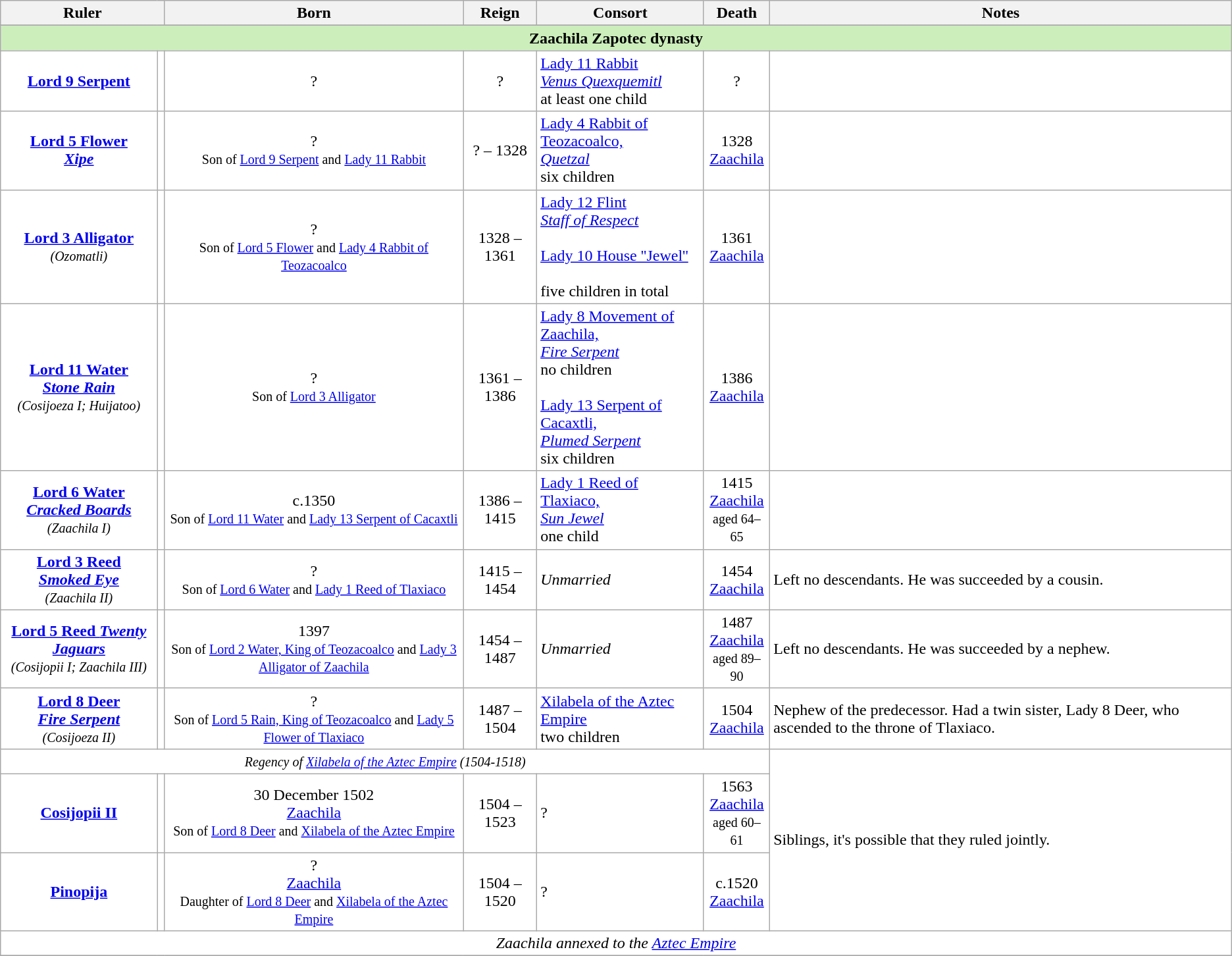<table class="wikitable">
<tr>
<th colspan=2>Ruler</th>
<th>Born</th>
<th>Reign</th>
<th>Consort</th>
<th>Death</th>
<th>Notes</th>
</tr>
<tr>
</tr>
<tr bgcolor=#ceb>
<td align="center" colspan="7"><strong>Zaachila Zapotec dynasty</strong></td>
</tr>
<tr bgcolor=#fff>
<td align="center"><strong><a href='#'>Lord 9 Serpent</a></strong></td>
<td></td>
<td align="center">?</td>
<td align="center">?</td>
<td><a href='#'>Lady 11 Rabbit<br><em>Venus Quexquemitl</em></a><br>at least one child</td>
<td align="center">?</td>
<td></td>
</tr>
<tr bgcolor=#fff>
<td align="center"><strong><a href='#'>Lord 5 Flower<br><em>Xipe</em></a></strong></td>
<td></td>
<td align="center">?<br><small>Son of <a href='#'>Lord 9 Serpent</a> and <a href='#'>Lady 11 Rabbit</a></small></td>
<td align="center">? – 1328</td>
<td><a href='#'>Lady 4 Rabbit of Teozacoalco,<br><em>Quetzal</em></a><br>six children</td>
<td align="center">1328<br><a href='#'>Zaachila</a></td>
<td></td>
</tr>
<tr bgcolor=#fff>
<td align="center"><strong><a href='#'>Lord 3 Alligator</a></strong><br><small><em>(Ozomatli)</em></small></td>
<td></td>
<td align="center">?<br><small>Son of <a href='#'>Lord 5 Flower</a> and <a href='#'>Lady 4 Rabbit of Teozacoalco</a></small></td>
<td align="center">1328 – 1361</td>
<td><a href='#'>Lady 12 Flint<br><em>Staff of Respect</em></a><br><br><a href='#'>Lady 10 House ''Jewel''</a><br><br>five children in total</td>
<td align="center">1361<br><a href='#'>Zaachila</a></td>
<td></td>
</tr>
<tr bgcolor=#fff>
<td align="center"><strong><a href='#'>Lord 11 Water<br><em>Stone Rain</em></a></strong><br><small><em>(Cosijoeza I; Huijatoo)</em></small></td>
<td></td>
<td align="center">?<br><small>Son of <a href='#'>Lord 3 Alligator</a></small></td>
<td align="center">1361 – 1386</td>
<td><a href='#'>Lady 8 Movement of Zaachila,<br><em>Fire Serpent</em></a><br>no children<br><br><a href='#'>Lady 13 Serpent of Cacaxtli,<br><em>Plumed Serpent</em></a><br>six children</td>
<td align="center">1386<br><a href='#'>Zaachila</a></td>
<td></td>
</tr>
<tr bgcolor=#fff>
<td align="center"><strong><a href='#'>Lord 6 Water<br><em>Cracked Boards</em></a></strong><br><small><em>(Zaachila I)</em></small></td>
<td></td>
<td align="center">c.1350<br><small>Son of <a href='#'>Lord 11 Water</a> and <a href='#'>Lady 13 Serpent of Cacaxtli</a></small></td>
<td align="center">1386 – 1415</td>
<td><a href='#'>Lady 1 Reed of Tlaxiaco,<br><em>Sun Jewel</em></a><br>one child</td>
<td align="center">1415<br><a href='#'>Zaachila</a><br><small>aged 64–65</small></td>
<td></td>
</tr>
<tr bgcolor=#fff>
<td align="center"><strong><a href='#'>Lord 3 Reed<br><em>Smoked Eye</em></a></strong><br><small><em>(Zaachila II)</em></small></td>
<td></td>
<td align="center">?<br><small>Son of <a href='#'>Lord 6 Water</a> and <a href='#'>Lady 1 Reed of Tlaxiaco</a></small></td>
<td align="center">1415 – 1454</td>
<td><em>Unmarried</em></td>
<td align="center">1454<br><a href='#'>Zaachila</a></td>
<td>Left no descendants. He was succeeded by a cousin.</td>
</tr>
<tr bgcolor=#fff>
<td align="center"><strong><a href='#'>Lord 5 Reed <em>Twenty Jaguars</em></a></strong><br><small><em>(Cosijopii I; Zaachila III)</em></small></td>
<td></td>
<td align="center">1397<br><small>Son of <a href='#'>Lord 2 Water, King of Teozacoalco</a> and <a href='#'>Lady 3 Alligator of Zaachila</a></small></td>
<td align="center">1454 – 1487</td>
<td><em>Unmarried</em></td>
<td align="center">1487<br><a href='#'>Zaachila</a><br><small>aged 89–90</small></td>
<td>Left no descendants. He was succeeded by a nephew.</td>
</tr>
<tr bgcolor=#fff>
<td align="center"><strong><a href='#'>Lord 8 Deer<br><em>Fire Serpent</em></a></strong><br><small><em>(Cosijoeza II)</em></small></td>
<td></td>
<td align="center">?<br><small>Son of <a href='#'>Lord 5 Rain, King of Teozacoalco</a> and <a href='#'>Lady 5 Flower of Tlaxiaco</a></small></td>
<td align="center">1487 – 1504</td>
<td><a href='#'>Xilabela of the Aztec Empire</a><br>two children</td>
<td align="center">1504<br><a href='#'>Zaachila</a></td>
<td>Nephew of the predecessor. Had a twin sister, Lady 8 Deer, who ascended to the throne of Tlaxiaco.</td>
</tr>
<tr bgcolor=#fff>
<td align="center" colspan="6"><small><em>Regency of <a href='#'>Xilabela of the Aztec Empire</a> (1504-1518)</em></small></td>
<td rowspan="3">Siblings, it's possible that they ruled jointly.</td>
</tr>
<tr bgcolor=#fff>
<td align="center"><strong><a href='#'>Cosijopii II</a></strong></td>
<td></td>
<td align="center">30 December 1502<br><a href='#'>Zaachila</a><br><small>Son of <a href='#'>Lord 8 Deer</a> and <a href='#'>Xilabela of the Aztec Empire</a> </small></td>
<td align="center">1504 – 1523</td>
<td>?</td>
<td align="center">1563<br><a href='#'>Zaachila</a><br><small>aged 60–61</small></td>
</tr>
<tr bgcolor=#fff>
<td align="center"><strong><a href='#'>Pinopija</a></strong></td>
<td></td>
<td align="center">?<br><a href='#'>Zaachila</a><br><small>Daughter of <a href='#'>Lord 8 Deer</a> and <a href='#'>Xilabela of the Aztec Empire</a></small></td>
<td align="center">1504 – 1520</td>
<td>?</td>
<td align="center">c.1520<br><a href='#'>Zaachila</a></td>
</tr>
<tr bgcolor=#fff>
<td align="center" colspan="7"><em>Zaachila annexed to the <a href='#'>Aztec Empire</a></em></td>
</tr>
<tr>
</tr>
</table>
